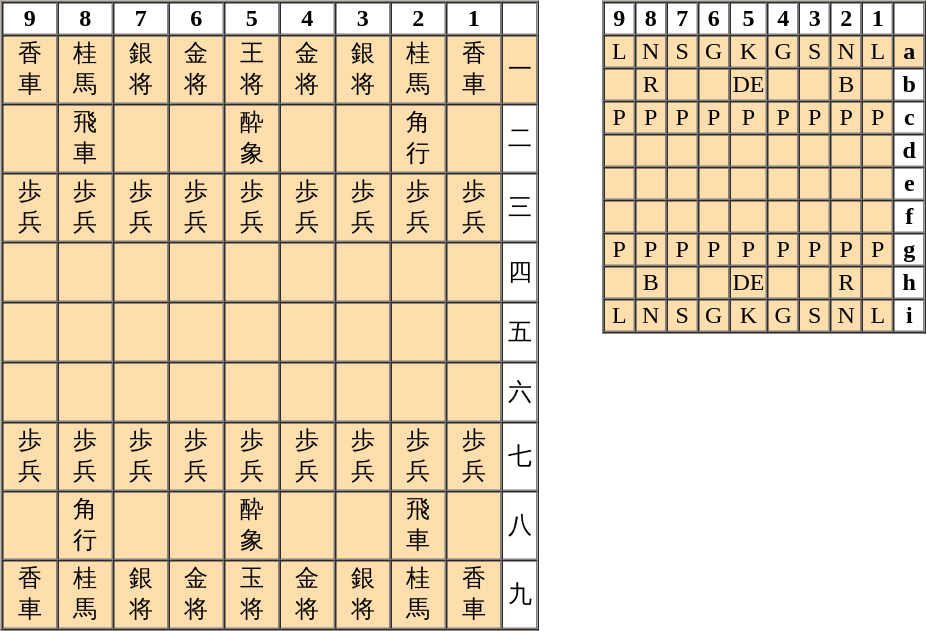<table border="0">
<tr>
<td valign="top"><br><table style="background:#ffdead" border="1" cellspacing="0">
<tr align=center border="0" style="background:white;">
<th style="width:33px">9</th>
<th style="width:33px">8</th>
<th style="width:33px">7</th>
<th style="width:33px">6</th>
<th style="width:33px">5</th>
<th style="width:33px">4</th>
<th style="width:33px">3</th>
<th style="width:33px">2</th>
<th style="width:33px">1</th>
<th> </th>
</tr>
<tr align=center>
<td>香<br>車</td>
<td>桂<br>馬</td>
<td>銀<br>将</td>
<td>金<br>将</td>
<td>王<br>将</td>
<td>金<br>将</td>
<td>銀<br>将</td>
<td>桂<br>馬</td>
<td>香<br>車</td>
<td style="width:20px" style="background:white;">一</td>
</tr>
<tr align=center>
<td> </td>
<td>飛<br>車</td>
<td> </td>
<td> </td>
<td>酔<br>象</td>
<td> </td>
<td> </td>
<td>角<br>行</td>
<td> </td>
<td style="background:white;">二</td>
</tr>
<tr align=center>
<td>歩<br>兵</td>
<td>歩<br>兵</td>
<td>歩<br>兵</td>
<td>歩<br>兵</td>
<td>歩<br>兵</td>
<td>歩<br>兵</td>
<td>歩<br>兵</td>
<td>歩<br>兵</td>
<td>歩<br>兵</td>
<td style="background:white;">三</td>
</tr>
<tr align=center>
<td> <br> </td>
<td> </td>
<td> </td>
<td> </td>
<td> </td>
<td> </td>
<td> </td>
<td> </td>
<td> </td>
<td style="background:white;">四</td>
</tr>
<tr align=center>
<td> <br> </td>
<td> </td>
<td> </td>
<td> </td>
<td> </td>
<td> </td>
<td> </td>
<td> </td>
<td> </td>
<td style="background:white;">五</td>
</tr>
<tr align=center>
<td> <br> </td>
<td> </td>
<td> </td>
<td> </td>
<td> </td>
<td> </td>
<td> </td>
<td> </td>
<td> </td>
<td style="background:white;">六</td>
</tr>
<tr align=center>
<td>歩<br>兵</td>
<td>歩<br>兵</td>
<td>歩<br>兵</td>
<td>歩<br>兵</td>
<td>歩<br>兵</td>
<td>歩<br>兵</td>
<td>歩<br>兵</td>
<td>歩<br>兵</td>
<td>歩<br>兵</td>
<td style="background:white;">七</td>
</tr>
<tr align=center>
<td> </td>
<td>角<br>行</td>
<td> </td>
<td> </td>
<td>酔<br>象</td>
<td> </td>
<td> </td>
<td>飛<br>車</td>
<td> </td>
<td style="background:white;">八</td>
</tr>
<tr align=center>
<td>香<br>車</td>
<td>桂<br>馬</td>
<td>銀<br>将</td>
<td>金<br>将</td>
<td>玉<br>将</td>
<td>金<br>将</td>
<td>銀<br>将</td>
<td>桂<br>馬</td>
<td>香<br>車</td>
<td style="background:white;">九</td>
</tr>
</table>
</td>
<td style="width:34px"> </td>
<td valign="top"><br><table style="background:#ffdead" border="1" cellspacing="0">
<tr align=center border="0" style="background:white;">
<th style="width:17px">9</th>
<th style="width:17px">8</th>
<th style="width:17px">7</th>
<th style="width:17px">6</th>
<th style="width:17px">5</th>
<th style="width:17px">4</th>
<th style="width:17px">3</th>
<th style="width:17px">2</th>
<th style="width:17px">1</th>
<th style="width:17px"> </th>
</tr>
<tr align=center>
<td>L</td>
<td>N</td>
<td>S</td>
<td>G</td>
<td>K</td>
<td>G</td>
<td>S</td>
<td>N</td>
<td>L</td>
<td style="width:15px" style="background:white;"><strong>a</strong></td>
</tr>
<tr align=center>
<td> </td>
<td>R</td>
<td> </td>
<td> </td>
<td>DE</td>
<td> </td>
<td> </td>
<td>B</td>
<td> </td>
<td style="background:white;"><strong>b</strong></td>
</tr>
<tr align=center>
<td>P</td>
<td>P</td>
<td>P</td>
<td>P</td>
<td>P</td>
<td>P</td>
<td>P</td>
<td>P</td>
<td>P</td>
<td style="background:white;"><strong>c</strong></td>
</tr>
<tr align=center>
<td> </td>
<td> </td>
<td> </td>
<td> </td>
<td> </td>
<td> </td>
<td> </td>
<td> </td>
<td> </td>
<td style="background:white;"><strong>d</strong></td>
</tr>
<tr align=center>
<td> </td>
<td> </td>
<td> </td>
<td> </td>
<td> </td>
<td> </td>
<td> </td>
<td> </td>
<td> </td>
<td style="background:white;"><strong>e</strong></td>
</tr>
<tr align=center>
<td> </td>
<td> </td>
<td> </td>
<td> </td>
<td> </td>
<td> </td>
<td> </td>
<td> </td>
<td> </td>
<td style="background:white;"><strong>f</strong></td>
</tr>
<tr align=center>
<td>P</td>
<td>P</td>
<td>P</td>
<td>P</td>
<td>P</td>
<td>P</td>
<td>P</td>
<td>P</td>
<td>P</td>
<td style="background:white;"><strong>g</strong></td>
</tr>
<tr align=center>
<td> </td>
<td>B</td>
<td> </td>
<td> </td>
<td>DE</td>
<td> </td>
<td> </td>
<td>R</td>
<td> </td>
<td style="background:white;"><strong>h</strong></td>
</tr>
<tr align=center>
<td>L</td>
<td>N</td>
<td>S</td>
<td>G</td>
<td>K</td>
<td>G</td>
<td>S</td>
<td>N</td>
<td>L</td>
<td style="background:white;"><strong>i</strong></td>
</tr>
</table>
</td>
</tr>
</table>
